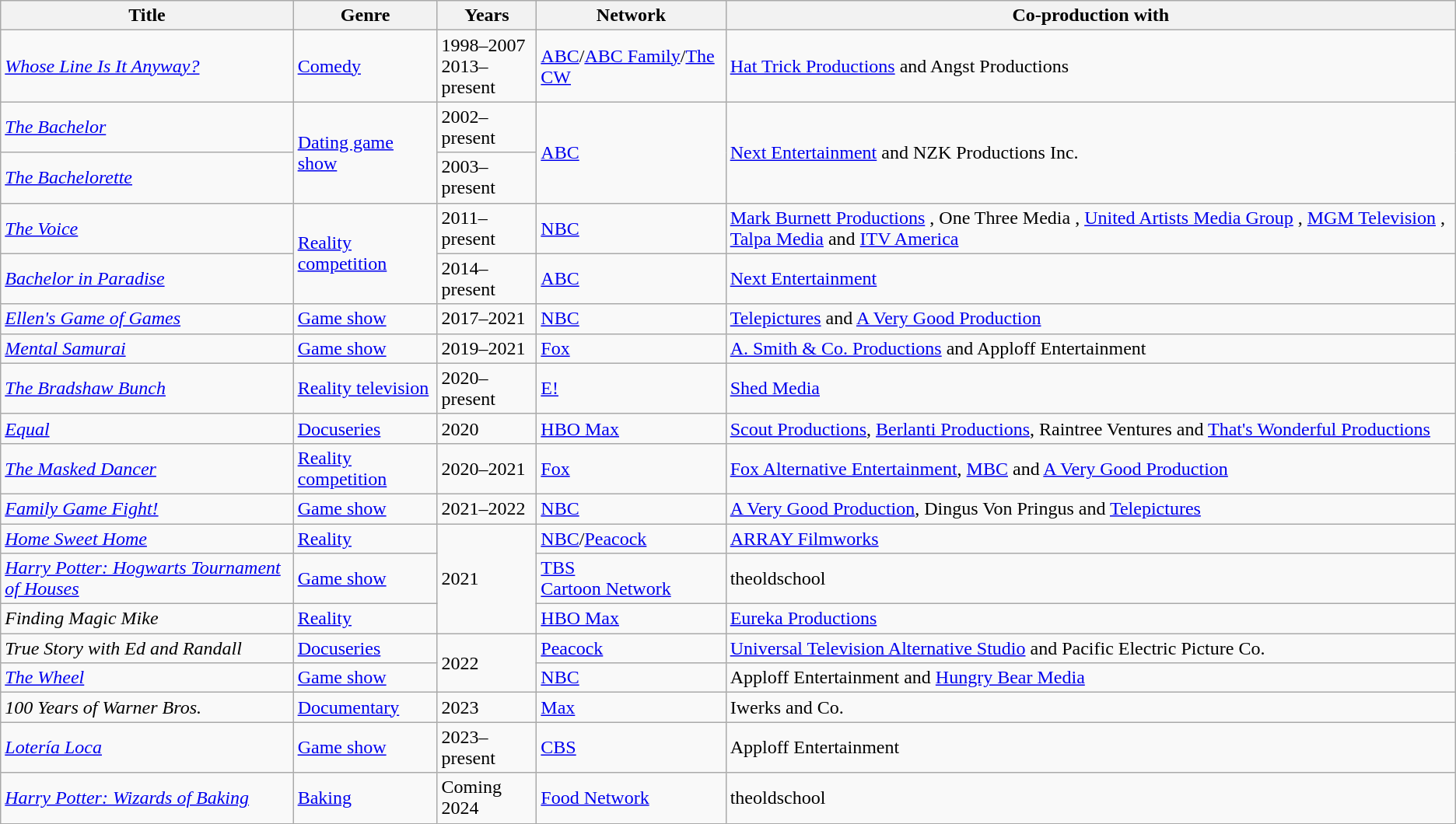<table class="wikitable sortable">
<tr>
<th>Title</th>
<th>Genre</th>
<th>Years</th>
<th>Network</th>
<th>Co-production with</th>
</tr>
<tr>
<td><em><a href='#'>Whose Line Is It Anyway?</a></em></td>
<td><a href='#'>Comedy</a></td>
<td>1998–2007<br>2013–present</td>
<td><a href='#'>ABC</a>/<a href='#'>ABC Family</a>/<a href='#'>The CW</a></td>
<td><a href='#'>Hat Trick Productions</a> and Angst Productions</td>
</tr>
<tr>
<td><em><a href='#'>The Bachelor</a></em></td>
<td rowspan="2"><a href='#'>Dating game show</a></td>
<td>2002–present</td>
<td rowspan="2"><a href='#'>ABC</a></td>
<td rowspan="2"><a href='#'>Next Entertainment</a>  and NZK Productions Inc.</td>
</tr>
<tr>
<td><em><a href='#'>The Bachelorette</a></em></td>
<td>2003–present</td>
</tr>
<tr>
<td><em><a href='#'>The Voice</a></em></td>
<td rowspan="2"><a href='#'>Reality competition</a></td>
<td>2011–present</td>
<td><a href='#'>NBC</a></td>
<td><a href='#'>Mark Burnett Productions</a> , One Three Media , <a href='#'>United Artists Media Group</a> , <a href='#'>MGM Television</a> , <a href='#'>Talpa Media</a>  and <a href='#'>ITV America</a> </td>
</tr>
<tr>
<td><em><a href='#'>Bachelor in Paradise</a></em></td>
<td>2014–present</td>
<td><a href='#'>ABC</a></td>
<td><a href='#'>Next Entertainment</a> </td>
</tr>
<tr>
<td><em><a href='#'>Ellen's Game of Games</a></em></td>
<td><a href='#'>Game show</a></td>
<td>2017–2021</td>
<td><a href='#'>NBC</a></td>
<td><a href='#'>Telepictures</a> and <a href='#'>A Very Good Production</a></td>
</tr>
<tr>
<td><em><a href='#'>Mental Samurai</a></em></td>
<td><a href='#'>Game show</a></td>
<td>2019–2021</td>
<td><a href='#'>Fox</a></td>
<td><a href='#'>A. Smith & Co. Productions</a> and Apploff Entertainment</td>
</tr>
<tr>
<td><em><a href='#'>The Bradshaw Bunch</a></em></td>
<td><a href='#'>Reality television</a></td>
<td>2020–present</td>
<td><a href='#'>E!</a></td>
<td><a href='#'>Shed Media</a></td>
</tr>
<tr>
<td><em><a href='#'>Equal</a></em></td>
<td><a href='#'>Docuseries</a></td>
<td>2020</td>
<td><a href='#'>HBO Max</a></td>
<td><a href='#'>Scout Productions</a>, <a href='#'>Berlanti Productions</a>, Raintree Ventures and <a href='#'>That's Wonderful Productions</a></td>
</tr>
<tr>
<td><em><a href='#'>The Masked Dancer</a></em></td>
<td><a href='#'>Reality competition</a></td>
<td>2020–2021</td>
<td><a href='#'>Fox</a></td>
<td><a href='#'>Fox Alternative Entertainment</a>, <a href='#'>MBC</a> and <a href='#'>A Very Good Production</a></td>
</tr>
<tr>
<td><em><a href='#'>Family Game Fight!</a></em></td>
<td><a href='#'>Game show</a></td>
<td>2021–2022</td>
<td><a href='#'>NBC</a></td>
<td><a href='#'>A Very Good Production</a>, Dingus Von Pringus and <a href='#'>Telepictures</a></td>
</tr>
<tr>
<td><em><a href='#'>Home Sweet Home</a></em></td>
<td><a href='#'>Reality</a></td>
<td rowspan="3">2021</td>
<td><a href='#'>NBC</a>/<a href='#'>Peacock</a></td>
<td><a href='#'>ARRAY Filmworks</a></td>
</tr>
<tr>
<td><em><a href='#'>Harry Potter: Hogwarts Tournament of Houses</a></em></td>
<td><a href='#'>Game show</a></td>
<td><a href='#'>TBS</a><br><a href='#'>Cartoon Network</a></td>
<td>theoldschool</td>
</tr>
<tr>
<td><em>Finding Magic Mike</em></td>
<td><a href='#'>Reality</a></td>
<td><a href='#'>HBO Max</a></td>
<td><a href='#'>Eureka Productions</a></td>
</tr>
<tr>
<td><em>True Story with Ed and Randall</em></td>
<td><a href='#'>Docuseries</a></td>
<td rowspan="2">2022</td>
<td><a href='#'>Peacock</a></td>
<td><a href='#'>Universal Television Alternative Studio</a> and Pacific Electric Picture Co.</td>
</tr>
<tr>
<td><em><a href='#'>The Wheel</a></em></td>
<td><a href='#'>Game show</a></td>
<td><a href='#'>NBC</a></td>
<td>Apploff Entertainment and <a href='#'>Hungry Bear Media</a></td>
</tr>
<tr>
<td><em>100 Years of Warner Bros.</em></td>
<td><a href='#'>Documentary</a></td>
<td>2023</td>
<td><a href='#'>Max</a></td>
<td>Iwerks and Co.</td>
</tr>
<tr>
<td><em><a href='#'>Lotería Loca</a></em></td>
<td><a href='#'>Game show</a></td>
<td>2023–present</td>
<td><a href='#'>CBS</a></td>
<td>Apploff Entertainment</td>
</tr>
<tr>
<td><em><a href='#'>Harry Potter: Wizards of Baking</a></em></td>
<td><a href='#'>Baking</a></td>
<td>Coming 2024</td>
<td><a href='#'>Food Network</a></td>
<td>theoldschool</td>
</tr>
</table>
